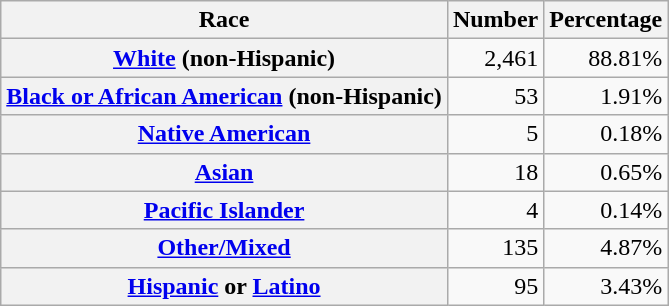<table class="wikitable" style="text-align:right">
<tr>
<th scope="col">Race</th>
<th scope="col">Number</th>
<th scope="col">Percentage</th>
</tr>
<tr>
<th scope="row"><a href='#'>White</a> (non-Hispanic)</th>
<td>2,461</td>
<td>88.81%</td>
</tr>
<tr>
<th scope="row"><a href='#'>Black or African American</a> (non-Hispanic)</th>
<td>53</td>
<td>1.91%</td>
</tr>
<tr>
<th scope="row"><a href='#'>Native American</a></th>
<td>5</td>
<td>0.18%</td>
</tr>
<tr>
<th scope="row"><a href='#'>Asian</a></th>
<td>18</td>
<td>0.65%</td>
</tr>
<tr>
<th scope="row"><a href='#'>Pacific Islander</a></th>
<td>4</td>
<td>0.14%</td>
</tr>
<tr>
<th scope="row"><a href='#'>Other/Mixed</a></th>
<td>135</td>
<td>4.87%</td>
</tr>
<tr>
<th scope="row"><a href='#'>Hispanic</a> or <a href='#'>Latino</a></th>
<td>95</td>
<td>3.43%</td>
</tr>
</table>
